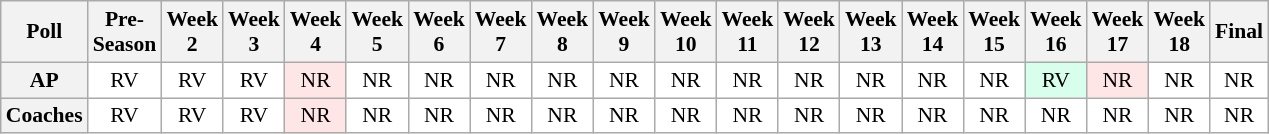<table class="wikitable" style="white-space:nowrap;font-size:90%">
<tr>
<th>Poll</th>
<th>Pre-<br>Season</th>
<th>Week<br>2</th>
<th>Week<br>3</th>
<th>Week<br>4</th>
<th>Week<br>5</th>
<th>Week<br>6</th>
<th>Week<br>7</th>
<th>Week<br>8</th>
<th>Week<br>9</th>
<th>Week<br>10</th>
<th>Week<br>11</th>
<th>Week<br>12</th>
<th>Week<br>13</th>
<th>Week<br>14</th>
<th>Week<br>15</th>
<th>Week<br>16</th>
<th>Week<br>17</th>
<th>Week<br>18</th>
<th>Final</th>
</tr>
<tr style="text-align:center;">
<th>AP</th>
<td style="background:#FFFFFF;">RV</td>
<td style="background:#FFFFFF;">RV</td>
<td style="background:#FFFFFF;">RV</td>
<td style="background:#FFE6E6;">NR</td>
<td style="background:#FFFFFF;">NR</td>
<td style="background:#FFFFFF;">NR</td>
<td style="background:#FFFFFF;">NR</td>
<td style="background:#FFFFFF;">NR</td>
<td style="background:#FFFFFF;">NR</td>
<td style="background:#FFFFFF;">NR</td>
<td style="background:#FFFFFF;">NR</td>
<td style="background:#FFFFFF;">NR</td>
<td style="background:#FFFFFF;">NR</td>
<td style="background:#FFFFFF;">NR</td>
<td style="background:#FFFFFF;">NR</td>
<td style="background:#D8FFEB;">RV</td>
<td style="background:#FFE6E6;">NR</td>
<td style="background:#FFFFFF;">NR</td>
<td style="background:#FFFFFF;">NR</td>
</tr>
<tr style="text-align:center;">
<th>Coaches</th>
<td style="background:#FFFFFF;">RV</td>
<td style="background:#FFFFFF;">RV</td>
<td style="background:#FFFFFF;">RV</td>
<td style="background:#FFE6E6;">NR</td>
<td style="background:#FFFFFF;">NR</td>
<td style="background:#FFFFFF;">NR</td>
<td style="background:#FFFFFF;">NR</td>
<td style="background:#FFFFFF;">NR</td>
<td style="background:#FFFFFF;">NR</td>
<td style="background:#FFFFFF;">NR</td>
<td style="background:#FFFFFF;">NR</td>
<td style="background:#FFFFFF;">NR</td>
<td style="background:#FFFFFF;">NR</td>
<td style="background:#FFFFFF;">NR</td>
<td style="background:#FFFFFF;">NR</td>
<td style="background:#FFFFFF;">NR</td>
<td style="background:#FFFFFF;">NR</td>
<td style="background:#FFFFFF;">NR</td>
<td style="background:#FFFFFF;">NR</td>
</tr>
</table>
